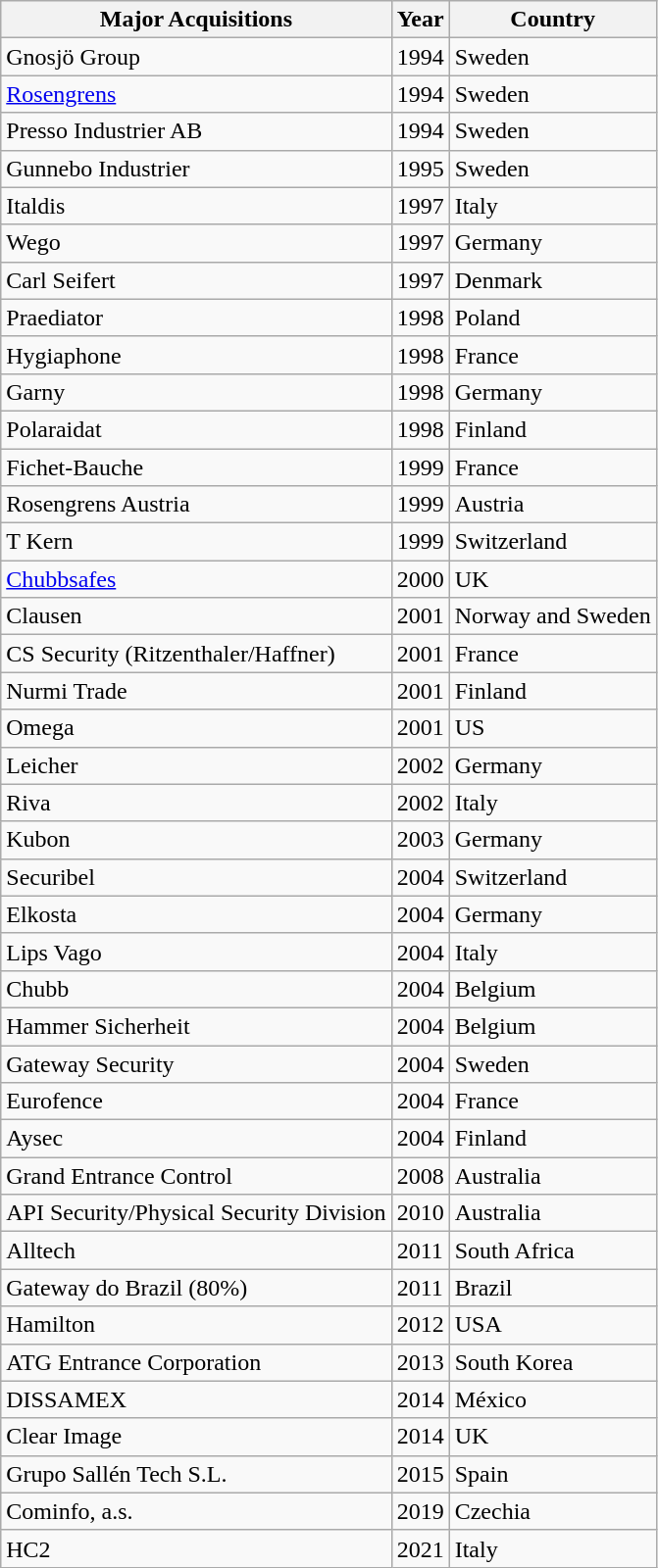<table class="wikitable">
<tr>
<th>Major Acquisitions</th>
<th>Year</th>
<th>Country</th>
</tr>
<tr>
<td>Gnosjö Group</td>
<td>1994</td>
<td>Sweden</td>
</tr>
<tr>
<td><a href='#'>Rosengrens</a></td>
<td>1994</td>
<td>Sweden</td>
</tr>
<tr>
<td>Presso Industrier AB</td>
<td>1994</td>
<td>Sweden</td>
</tr>
<tr>
<td>Gunnebo Industrier</td>
<td>1995</td>
<td>Sweden</td>
</tr>
<tr>
<td>Italdis</td>
<td>1997</td>
<td>Italy</td>
</tr>
<tr>
<td>Wego</td>
<td>1997</td>
<td>Germany</td>
</tr>
<tr>
<td>Carl Seifert</td>
<td>1997</td>
<td>Denmark</td>
</tr>
<tr>
<td>Praediator</td>
<td>1998</td>
<td>Poland</td>
</tr>
<tr>
<td>Hygiaphone</td>
<td>1998</td>
<td>France</td>
</tr>
<tr>
<td>Garny</td>
<td>1998</td>
<td>Germany</td>
</tr>
<tr>
<td>Polaraidat</td>
<td>1998</td>
<td>Finland</td>
</tr>
<tr>
<td>Fichet-Bauche</td>
<td>1999</td>
<td>France</td>
</tr>
<tr>
<td>Rosengrens Austria</td>
<td>1999</td>
<td>Austria</td>
</tr>
<tr>
<td>T Kern</td>
<td>1999</td>
<td>Switzerland</td>
</tr>
<tr>
<td><a href='#'>Chubbsafes</a></td>
<td>2000</td>
<td>UK</td>
</tr>
<tr>
<td>Clausen</td>
<td>2001</td>
<td>Norway and Sweden</td>
</tr>
<tr>
<td>CS Security (Ritzenthaler/Haffner)</td>
<td>2001</td>
<td>France</td>
</tr>
<tr>
<td>Nurmi Trade</td>
<td>2001</td>
<td>Finland</td>
</tr>
<tr>
<td>Omega</td>
<td>2001</td>
<td>US</td>
</tr>
<tr>
<td>Leicher</td>
<td>2002</td>
<td>Germany</td>
</tr>
<tr>
<td>Riva</td>
<td>2002</td>
<td>Italy</td>
</tr>
<tr>
<td>Kubon</td>
<td>2003</td>
<td>Germany</td>
</tr>
<tr>
<td>Securibel</td>
<td>2004</td>
<td>Switzerland</td>
</tr>
<tr>
<td>Elkosta</td>
<td>2004</td>
<td>Germany</td>
</tr>
<tr>
<td>Lips Vago</td>
<td>2004</td>
<td>Italy</td>
</tr>
<tr>
<td>Chubb</td>
<td>2004</td>
<td>Belgium</td>
</tr>
<tr>
<td>Hammer Sicherheit</td>
<td>2004</td>
<td>Belgium</td>
</tr>
<tr>
<td>Gateway Security</td>
<td>2004</td>
<td>Sweden</td>
</tr>
<tr>
<td>Eurofence</td>
<td>2004</td>
<td>France</td>
</tr>
<tr>
<td>Aysec</td>
<td>2004</td>
<td>Finland</td>
</tr>
<tr>
<td>Grand Entrance Control</td>
<td>2008</td>
<td>Australia</td>
</tr>
<tr>
<td>API Security/Physical Security Division</td>
<td>2010</td>
<td>Australia</td>
</tr>
<tr>
<td>Alltech</td>
<td>2011</td>
<td>South Africa</td>
</tr>
<tr>
<td>Gateway do Brazil (80%)</td>
<td>2011</td>
<td>Brazil</td>
</tr>
<tr>
<td>Hamilton</td>
<td>2012</td>
<td>USA</td>
</tr>
<tr>
<td>ATG Entrance Corporation</td>
<td>2013</td>
<td>South Korea</td>
</tr>
<tr>
<td>DISSAMEX</td>
<td>2014</td>
<td>México</td>
</tr>
<tr>
<td>Clear Image</td>
<td>2014</td>
<td>UK</td>
</tr>
<tr>
<td>Grupo Sallén Tech S.L.</td>
<td>2015</td>
<td>Spain</td>
</tr>
<tr>
<td>Cominfo, a.s.</td>
<td>2019</td>
<td>Czechia</td>
</tr>
<tr>
<td>HC2</td>
<td>2021</td>
<td>Italy</td>
</tr>
</table>
